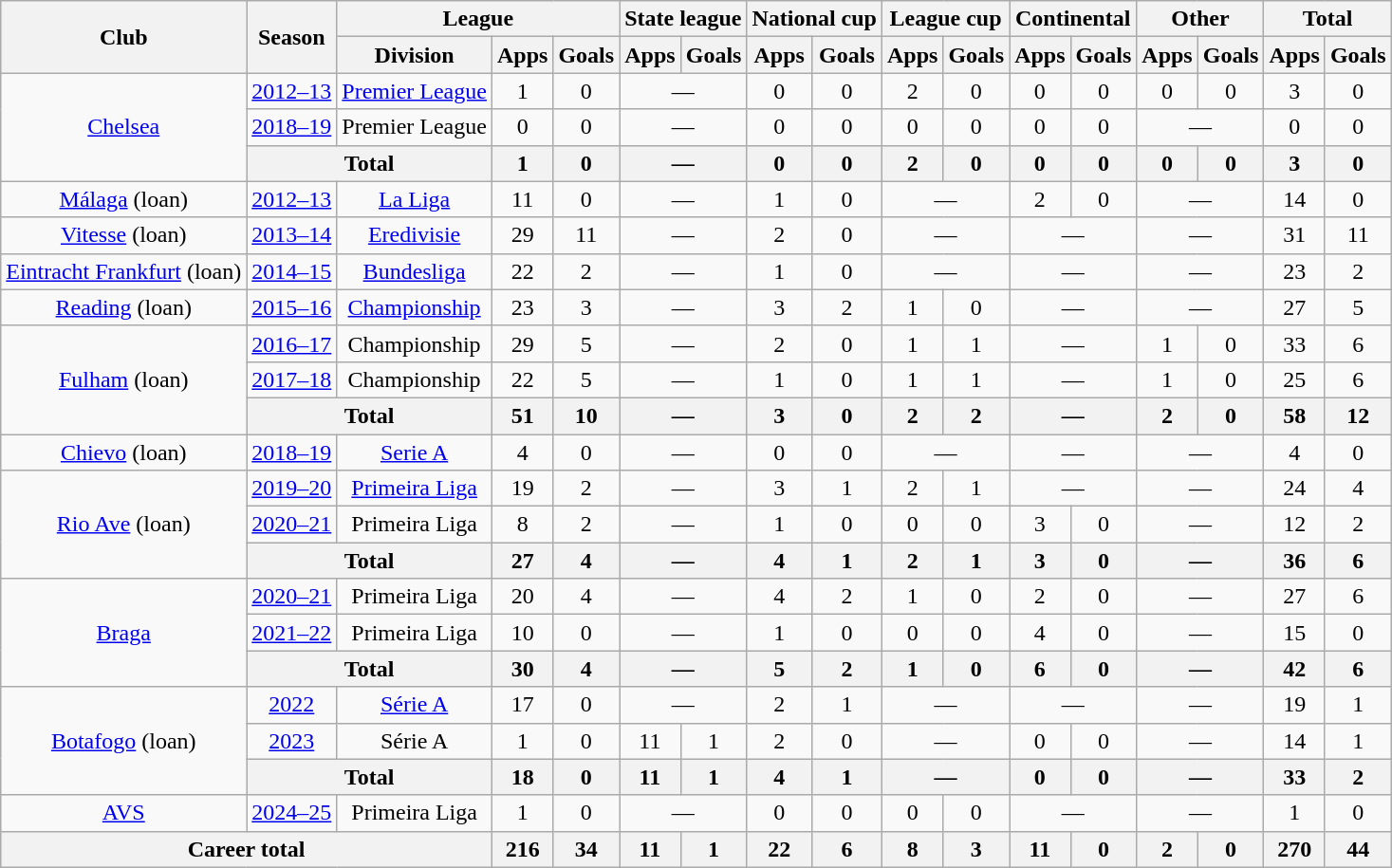<table class="wikitable" style="text-align: center">
<tr>
<th rowspan="2">Club</th>
<th rowspan="2">Season</th>
<th colspan="3">League</th>
<th colspan="2">State league</th>
<th colspan="2">National cup</th>
<th colspan="2">League cup</th>
<th colspan="2">Continental</th>
<th colspan="2">Other</th>
<th colspan="2">Total</th>
</tr>
<tr>
<th>Division</th>
<th>Apps</th>
<th>Goals</th>
<th>Apps</th>
<th>Goals</th>
<th>Apps</th>
<th>Goals</th>
<th>Apps</th>
<th>Goals</th>
<th>Apps</th>
<th>Goals</th>
<th>Apps</th>
<th>Goals</th>
<th>Apps</th>
<th>Goals</th>
</tr>
<tr>
<td rowspan="3"><a href='#'>Chelsea</a></td>
<td><a href='#'>2012–13</a></td>
<td><a href='#'>Premier League</a></td>
<td>1</td>
<td>0</td>
<td colspan="2">—</td>
<td>0</td>
<td>0</td>
<td>2</td>
<td>0</td>
<td>0</td>
<td>0</td>
<td>0</td>
<td>0</td>
<td>3</td>
<td>0</td>
</tr>
<tr>
<td><a href='#'>2018–19</a></td>
<td>Premier League</td>
<td>0</td>
<td>0</td>
<td colspan="2">—</td>
<td>0</td>
<td>0</td>
<td>0</td>
<td>0</td>
<td>0</td>
<td>0</td>
<td colspan="2">—</td>
<td>0</td>
<td>0</td>
</tr>
<tr>
<th colspan="2">Total</th>
<th>1</th>
<th>0</th>
<th colspan="2">—</th>
<th>0</th>
<th>0</th>
<th>2</th>
<th>0</th>
<th>0</th>
<th>0</th>
<th>0</th>
<th>0</th>
<th>3</th>
<th>0</th>
</tr>
<tr>
<td><a href='#'>Málaga</a> (loan)</td>
<td><a href='#'>2012–13</a></td>
<td><a href='#'>La Liga</a></td>
<td>11</td>
<td>0</td>
<td colspan="2">—</td>
<td>1</td>
<td>0</td>
<td colspan="2">—</td>
<td>2</td>
<td>0</td>
<td colspan="2">—</td>
<td>14</td>
<td>0</td>
</tr>
<tr>
<td><a href='#'>Vitesse</a> (loan)</td>
<td><a href='#'>2013–14</a></td>
<td><a href='#'>Eredivisie</a></td>
<td>29</td>
<td>11</td>
<td colspan="2">—</td>
<td>2</td>
<td>0</td>
<td colspan="2">—</td>
<td colspan="2">—</td>
<td colspan="2">—</td>
<td>31</td>
<td>11</td>
</tr>
<tr>
<td><a href='#'>Eintracht Frankfurt</a> (loan)</td>
<td><a href='#'>2014–15</a></td>
<td><a href='#'>Bundesliga</a></td>
<td>22</td>
<td>2</td>
<td colspan="2">—</td>
<td>1</td>
<td>0</td>
<td colspan="2">—</td>
<td colspan="2">—</td>
<td colspan="2">—</td>
<td>23</td>
<td>2</td>
</tr>
<tr>
<td><a href='#'>Reading</a> (loan)</td>
<td><a href='#'>2015–16</a></td>
<td><a href='#'>Championship</a></td>
<td>23</td>
<td>3</td>
<td colspan="2">—</td>
<td>3</td>
<td>2</td>
<td>1</td>
<td>0</td>
<td colspan="2">—</td>
<td colspan="2">—</td>
<td>27</td>
<td>5</td>
</tr>
<tr>
<td rowspan="3"><a href='#'>Fulham</a> (loan)</td>
<td><a href='#'>2016–17</a></td>
<td>Championship</td>
<td>29</td>
<td>5</td>
<td colspan="2">—</td>
<td>2</td>
<td>0</td>
<td>1</td>
<td>1</td>
<td colspan="2">—</td>
<td>1</td>
<td>0</td>
<td>33</td>
<td>6</td>
</tr>
<tr>
<td><a href='#'>2017–18</a></td>
<td>Championship</td>
<td>22</td>
<td>5</td>
<td colspan="2">—</td>
<td>1</td>
<td>0</td>
<td>1</td>
<td>1</td>
<td colspan="2">—</td>
<td>1</td>
<td>0</td>
<td>25</td>
<td>6</td>
</tr>
<tr>
<th colspan="2">Total</th>
<th>51</th>
<th>10</th>
<th colspan="2">—</th>
<th>3</th>
<th>0</th>
<th>2</th>
<th>2</th>
<th colspan="2">—</th>
<th>2</th>
<th>0</th>
<th>58</th>
<th>12</th>
</tr>
<tr>
<td><a href='#'>Chievo</a> (loan)</td>
<td><a href='#'>2018–19</a></td>
<td><a href='#'>Serie A</a></td>
<td>4</td>
<td>0</td>
<td colspan="2">—</td>
<td>0</td>
<td>0</td>
<td colspan="2">—</td>
<td colspan="2">—</td>
<td colspan="2">—</td>
<td>4</td>
<td>0</td>
</tr>
<tr>
<td rowspan="3"><a href='#'>Rio Ave</a> (loan)</td>
<td><a href='#'>2019–20</a></td>
<td><a href='#'>Primeira Liga</a></td>
<td>19</td>
<td>2</td>
<td colspan="2">—</td>
<td>3</td>
<td>1</td>
<td>2</td>
<td>1</td>
<td colspan="2">—</td>
<td colspan="2">—</td>
<td>24</td>
<td>4</td>
</tr>
<tr>
<td><a href='#'>2020–21</a></td>
<td>Primeira Liga</td>
<td>8</td>
<td>2</td>
<td colspan="2">—</td>
<td>1</td>
<td>0</td>
<td>0</td>
<td>0</td>
<td>3</td>
<td>0</td>
<td colspan="2">—</td>
<td>12</td>
<td>2</td>
</tr>
<tr>
<th colspan="2">Total</th>
<th>27</th>
<th>4</th>
<th colspan="2">—</th>
<th>4</th>
<th>1</th>
<th>2</th>
<th>1</th>
<th>3</th>
<th>0</th>
<th colspan="2">—</th>
<th>36</th>
<th>6</th>
</tr>
<tr>
<td rowspan="3"><a href='#'>Braga</a></td>
<td><a href='#'>2020–21</a></td>
<td>Primeira Liga</td>
<td>20</td>
<td>4</td>
<td colspan="2">—</td>
<td>4</td>
<td>2</td>
<td>1</td>
<td>0</td>
<td>2</td>
<td>0</td>
<td colspan="2">—</td>
<td>27</td>
<td>6</td>
</tr>
<tr>
<td><a href='#'>2021–22</a></td>
<td>Primeira Liga</td>
<td>10</td>
<td>0</td>
<td colspan="2">—</td>
<td>1</td>
<td>0</td>
<td>0</td>
<td>0</td>
<td>4</td>
<td>0</td>
<td colspan="2">—</td>
<td>15</td>
<td>0</td>
</tr>
<tr>
<th colspan="2">Total</th>
<th>30</th>
<th>4</th>
<th colspan="2">—</th>
<th>5</th>
<th>2</th>
<th>1</th>
<th>0</th>
<th>6</th>
<th>0</th>
<th colspan="2">—</th>
<th>42</th>
<th>6</th>
</tr>
<tr>
<td rowspan="3"><a href='#'>Botafogo</a> (loan)</td>
<td><a href='#'>2022</a></td>
<td><a href='#'>Série A</a></td>
<td>17</td>
<td>0</td>
<td colspan="2">—</td>
<td>2</td>
<td>1</td>
<td colspan="2">—</td>
<td colspan="2">—</td>
<td colspan="2">—</td>
<td>19</td>
<td>1</td>
</tr>
<tr>
<td><a href='#'>2023</a></td>
<td>Série A</td>
<td>1</td>
<td>0</td>
<td>11</td>
<td>1</td>
<td>2</td>
<td>0</td>
<td colspan="2">—</td>
<td>0</td>
<td>0</td>
<td colspan="2">—</td>
<td>14</td>
<td>1</td>
</tr>
<tr>
<th colspan="2">Total</th>
<th>18</th>
<th>0</th>
<th>11</th>
<th>1</th>
<th>4</th>
<th>1</th>
<th colspan="2">—</th>
<th>0</th>
<th>0</th>
<th colspan="2">—</th>
<th>33</th>
<th>2</th>
</tr>
<tr>
<td><a href='#'>AVS</a></td>
<td><a href='#'>2024–25</a></td>
<td>Primeira Liga</td>
<td>1</td>
<td>0</td>
<td colspan="2">—</td>
<td>0</td>
<td>0</td>
<td>0</td>
<td>0</td>
<td colspan="2">—</td>
<td colspan="2">—</td>
<td>1</td>
<td>0</td>
</tr>
<tr>
<th colspan="3">Career total</th>
<th>216</th>
<th>34</th>
<th>11</th>
<th>1</th>
<th>22</th>
<th>6</th>
<th>8</th>
<th>3</th>
<th>11</th>
<th>0</th>
<th>2</th>
<th>0</th>
<th>270</th>
<th>44</th>
</tr>
</table>
